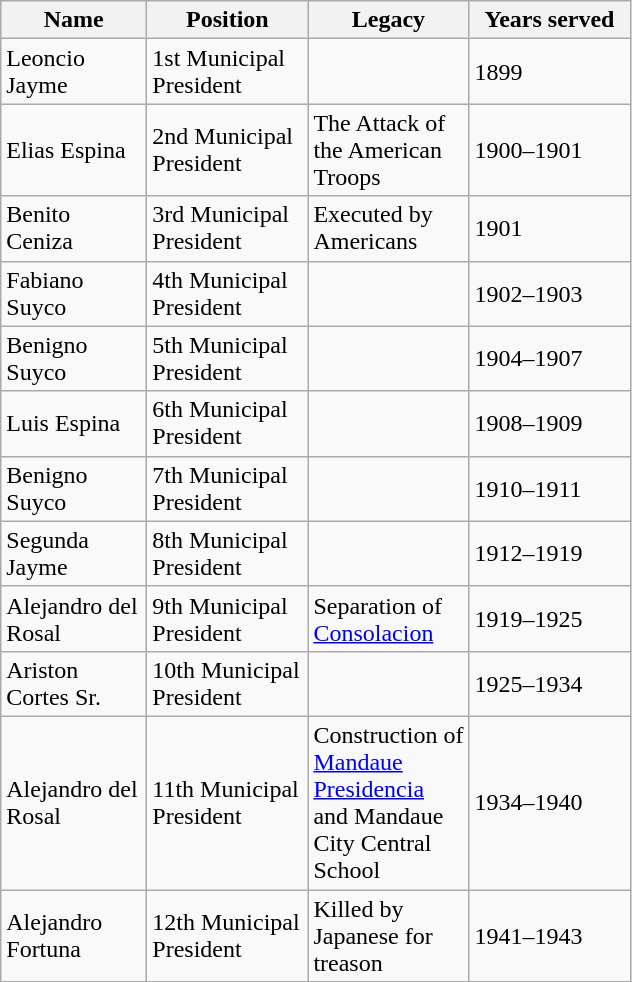<table class="wikitable">
<tr>
<th width="90">Name</th>
<th width="100">Position</th>
<th width="100">Legacy</th>
<th width="100">Years served</th>
</tr>
<tr>
<td>Leoncio Jayme </td>
<td>1st Municipal President</td>
<td></td>
<td>1899</td>
</tr>
<tr>
<td>Elias Espina </td>
<td>2nd Municipal President</td>
<td>The Attack of the American Troops</td>
<td>1900–1901</td>
</tr>
<tr>
<td>Benito Ceniza</td>
<td>3rd Municipal President</td>
<td>Executed by Americans </td>
<td>1901</td>
</tr>
<tr>
<td>Fabiano Suyco</td>
<td>4th Municipal President</td>
<td></td>
<td>1902–1903</td>
</tr>
<tr>
<td>Benigno Suyco</td>
<td>5th Municipal President</td>
<td></td>
<td>1904–1907</td>
</tr>
<tr>
<td>Luis Espina</td>
<td>6th Municipal President</td>
<td></td>
<td>1908–1909</td>
</tr>
<tr>
<td>Benigno Suyco</td>
<td>7th Municipal President</td>
<td></td>
<td>1910–1911</td>
</tr>
<tr>
<td>Segunda Jayme</td>
<td>8th Municipal President</td>
<td></td>
<td>1912–1919</td>
</tr>
<tr>
<td>Alejandro del Rosal</td>
<td>9th Municipal President</td>
<td>Separation of <a href='#'>Consolacion</a></td>
<td>1919–1925</td>
</tr>
<tr>
<td>Ariston Cortes Sr.</td>
<td>10th Municipal President</td>
<td></td>
<td>1925–1934</td>
</tr>
<tr>
<td>Alejandro del Rosal</td>
<td>11th Municipal President</td>
<td>Construction of <a href='#'>Mandaue Presidencia</a> and Mandaue City Central School</td>
<td>1934–1940</td>
</tr>
<tr>
<td>Alejandro Fortuna</td>
<td>12th Municipal President</td>
<td>Killed by Japanese for treason </td>
<td>1941–1943</td>
</tr>
<tr>
</tr>
</table>
